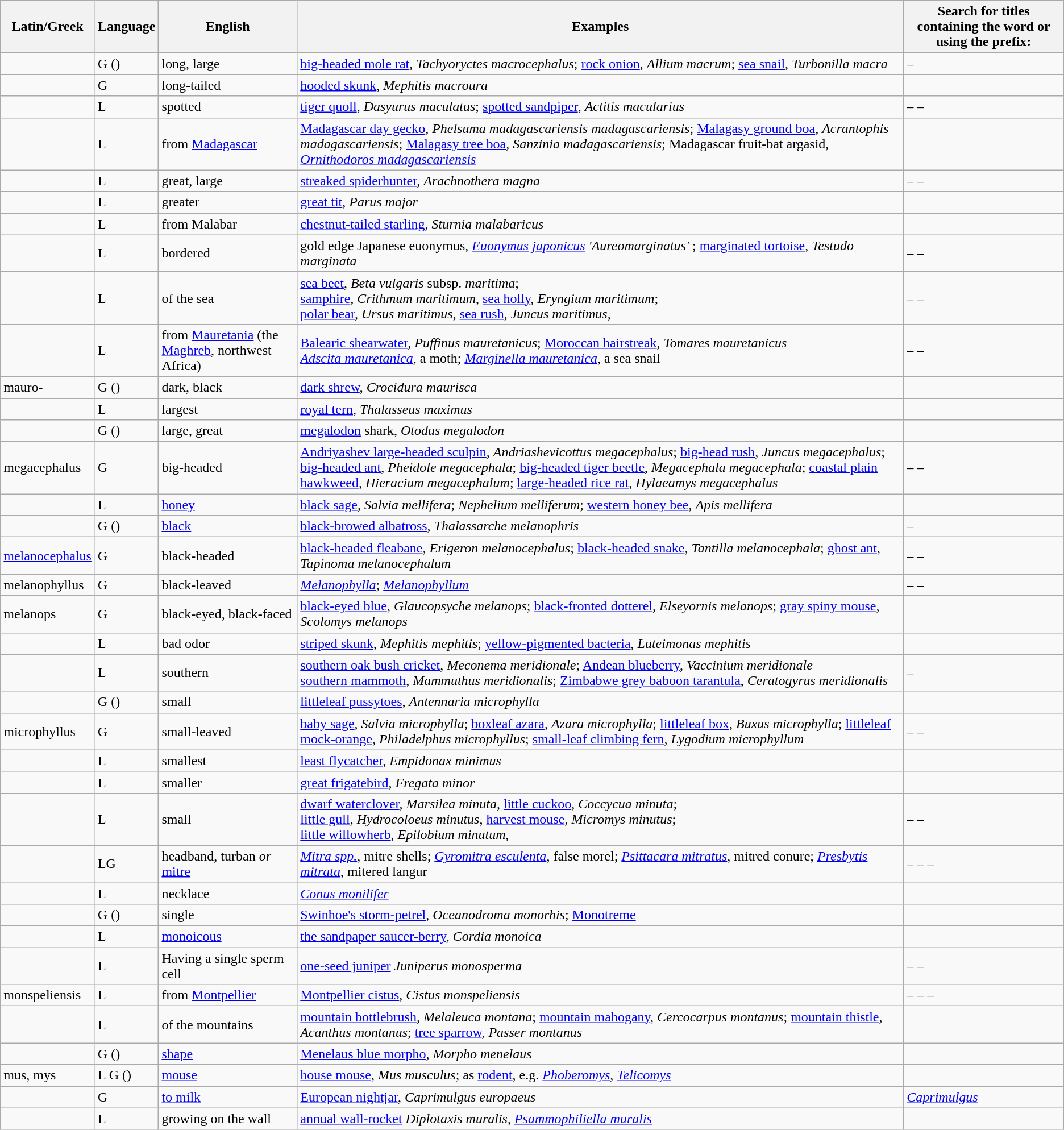<table class="wikitable">
<tr>
<th>Latin/Greek</th>
<th>Language</th>
<th>English</th>
<th>Examples</th>
<th>Search for titles containing the word or using the prefix:</th>
</tr>
<tr>
<td></td>
<td>G  ()</td>
<td>long, large</td>
<td><a href='#'>big-headed mole rat</a>, <em>Tachyoryctes macrocephalus</em>; <a href='#'>rock onion</a>, <em>Allium macrum</em>; <a href='#'>sea snail</a>, <em>Turbonilla macra</em></td>
<td> – </td>
</tr>
<tr>
<td></td>
<td>G</td>
<td>long-tailed</td>
<td><a href='#'>hooded skunk</a>, <em>Mephitis macroura</em></td>
<td></td>
</tr>
<tr>
<td></td>
<td>L</td>
<td>spotted</td>
<td><a href='#'>tiger quoll</a>, <em>Dasyurus maculatus</em>; <a href='#'>spotted sandpiper</a>, <em>Actitis macularius</em></td>
<td> –  – </td>
</tr>
<tr>
<td></td>
<td>L</td>
<td>from <a href='#'>Madagascar</a></td>
<td><a href='#'>Madagascar day gecko</a>, <em>Phelsuma madagascariensis madagascariensis</em>; <a href='#'>Malagasy ground boa</a>, <em>Acrantophis madagascariensis</em>; <a href='#'>Malagasy tree boa</a>, <em>Sanzinia madagascariensis</em>; Madagascar fruit-bat argasid, <em><a href='#'>Ornithodoros madagascariensis</a></em></td>
<td></td>
</tr>
<tr>
<td></td>
<td>L</td>
<td>great, large</td>
<td><a href='#'>streaked spiderhunter</a>, <em>Arachnothera magna</em></td>
<td> –  – </td>
</tr>
<tr>
<td></td>
<td>L</td>
<td>greater</td>
<td><a href='#'>great tit</a>, <em>Parus major</em></td>
<td></td>
</tr>
<tr>
<td></td>
<td>L</td>
<td>from Malabar</td>
<td><a href='#'>chestnut-tailed starling</a>, <em>Sturnia malabaricus</em></td>
<td></td>
</tr>
<tr>
<td></td>
<td>L</td>
<td>bordered</td>
<td>gold edge Japanese euonymus, <em><a href='#'>Euonymus japonicus</a> 'Aureomarginatus' </em>; <a href='#'>marginated tortoise</a>, <em>Testudo marginata</em></td>
<td> –  – </td>
</tr>
<tr>
<td></td>
<td>L</td>
<td>of the sea</td>
<td><a href='#'>sea beet</a>, <em>Beta vulgaris</em> subsp. <em>maritima</em>;<br> <a href='#'>samphire</a>, <em>Crithmum maritimum</em>, <a href='#'>sea holly</a>, <em>Eryngium maritimum</em>;<br> <a href='#'>polar bear</a>, <em>Ursus maritimus</em>, <a href='#'>sea rush</a>, <em>Juncus maritimus</em>,</td>
<td> –  – </td>
</tr>
<tr>
<td></td>
<td>L</td>
<td>from <a href='#'>Mauretania</a> (the <a href='#'>Maghreb</a>, northwest Africa)</td>
<td><a href='#'>Balearic shearwater</a>, <em>Puffinus mauretanicus</em>; <a href='#'>Moroccan hairstreak</a>, <em>Tomares mauretanicus</em><br><em><a href='#'>Adscita mauretanica</a></em>, a moth; <em><a href='#'>Marginella mauretanica</a></em>, a sea snail</td>
<td> –  – </td>
</tr>
<tr>
<td>mauro-</td>
<td>G  ()</td>
<td>dark, black</td>
<td><a href='#'>dark shrew</a>, <em>Crocidura maurisca</em></td>
<td></td>
</tr>
<tr>
<td></td>
<td>L</td>
<td>largest</td>
<td><a href='#'>royal tern</a>, <em>Thalasseus maximus</em></td>
<td></td>
</tr>
<tr>
<td></td>
<td>G  ()</td>
<td>large, great</td>
<td><a href='#'>megalodon</a> shark, <em>Otodus megalodon</em></td>
<td></td>
</tr>
<tr>
<td>megacephalus</td>
<td>G</td>
<td>big-headed</td>
<td><a href='#'>Andriyashev large-headed sculpin</a>, <em>Andriashevicottus megacephalus</em>; <a href='#'>big-head rush</a>, <em>Juncus megacephalus</em>; <a href='#'>big-headed ant</a>, <em>Pheidole megacephala</em>; <a href='#'>big-headed tiger beetle</a>, <em>Megacephala megacephala</em>; <a href='#'>coastal plain hawkweed</a>, <em>Hieracium megacephalum</em>; <a href='#'>large-headed rice rat</a>, <em>Hylaeamys megacephalus</em></td>
<td> –  – </td>
</tr>
<tr>
<td></td>
<td>L</td>
<td><a href='#'>honey</a></td>
<td><a href='#'>black sage</a>, <em>Salvia mellifera</em>; <em>Nephelium melliferum</em>; <a href='#'>western honey bee</a>, <em>Apis mellifera</em></td>
<td></td>
</tr>
<tr>
<td></td>
<td>G  ()</td>
<td><a href='#'>black</a></td>
<td><a href='#'>black-browed albatross</a>, <em>Thalassarche melanophris</em></td>
<td> – </td>
</tr>
<tr>
<td><a href='#'>melanocephalus</a></td>
<td>G</td>
<td>black-headed</td>
<td><a href='#'>black-headed fleabane</a>, <em>Erigeron melanocephalus</em>; <a href='#'>black-headed snake</a>, <em>Tantilla melanocephala</em>; <a href='#'>ghost ant</a>, <em>Tapinoma melanocephalum</em></td>
<td> –  – </td>
</tr>
<tr>
<td>melanophyllus</td>
<td>G</td>
<td>black-leaved</td>
<td><em><a href='#'>Melanophylla</a></em>; <em><a href='#'>Melanophyllum</a></em></td>
<td> –  – </td>
</tr>
<tr>
<td>melanops</td>
<td>G</td>
<td>black-eyed, black-faced</td>
<td><a href='#'>black-eyed blue</a>, <em>Glaucopsyche melanops</em>; <a href='#'>black-fronted dotterel</a>, <em>Elseyornis melanops</em>; <a href='#'>gray spiny mouse</a>, <em>Scolomys melanops</em></td>
<td></td>
</tr>
<tr>
<td></td>
<td>L</td>
<td>bad odor</td>
<td><a href='#'>striped skunk</a>, <em>Mephitis mephitis</em>; <a href='#'>yellow-pigmented bacteria</a>, <em>Luteimonas mephitis</em></td>
<td></td>
</tr>
<tr>
<td></td>
<td>L</td>
<td>southern</td>
<td><a href='#'>southern oak bush cricket</a>, <em>Meconema meridionale</em>; <a href='#'>Andean blueberry</a>, <em>Vaccinium meridionale</em><br><a href='#'>southern mammoth</a>, <em>Mammuthus meridionalis</em>; <a href='#'>Zimbabwe grey baboon tarantula</a>, <em>Ceratogyrus meridionalis</em></td>
<td> – </td>
</tr>
<tr>
<td></td>
<td>G  ()</td>
<td>small</td>
<td><a href='#'>littleleaf pussytoes</a>, <em>Antennaria microphylla</em></td>
<td></td>
</tr>
<tr>
<td>microphyllus</td>
<td>G</td>
<td>small-leaved</td>
<td><a href='#'>baby sage</a>, <em>Salvia microphylla</em>; <a href='#'>boxleaf azara</a>, <em>Azara microphylla</em>; <a href='#'>littleleaf box</a>, <em>Buxus microphylla</em>; <a href='#'>littleleaf mock-orange</a>, <em>Philadelphus microphyllus</em>; <a href='#'>small-leaf climbing fern</a>, <em>Lygodium microphyllum</em></td>
<td> –  – </td>
</tr>
<tr>
<td></td>
<td>L</td>
<td>smallest</td>
<td><a href='#'>least flycatcher</a>, <em>Empidonax minimus</em></td>
<td></td>
</tr>
<tr>
<td></td>
<td>L</td>
<td>smaller</td>
<td><a href='#'>great frigatebird</a>, <em>Fregata minor</em></td>
<td></td>
</tr>
<tr>
<td></td>
<td>L</td>
<td>small</td>
<td><a href='#'>dwarf waterclover</a>, <em>Marsilea minuta</em>, <a href='#'>little cuckoo</a>, <em>Coccycua minuta</em>;<br> <a href='#'>little gull</a>, <em>Hydrocoloeus minutus</em>, <a href='#'>harvest mouse</a>, <em>Micromys minutus</em>;<br> <a href='#'>little willowherb</a>, <em>Epilobium minutum</em>,</td>
<td> –  – </td>
</tr>
<tr>
<td></td>
<td>LG</td>
<td>headband, turban <em>or</em> <a href='#'>mitre</a></td>
<td><em><a href='#'>Mitra spp.</a></em>, mitre shells; <em><a href='#'>Gyromitra esculenta</a></em>, false morel; <em><a href='#'>Psittacara mitratus</a></em>, mitred conure; <em><a href='#'>Presbytis mitrata</a></em>, mitered langur</td>
<td> –  –  – </td>
</tr>
<tr>
<td></td>
<td>L</td>
<td>necklace</td>
<td><em><a href='#'>Conus monilifer</a></em></td>
<td></td>
</tr>
<tr>
<td></td>
<td>G  ()</td>
<td>single</td>
<td><a href='#'>Swinhoe's storm-petrel</a>, <em>Oceanodroma monorhis</em>; <a href='#'>Monotreme</a></td>
<td></td>
</tr>
<tr>
<td></td>
<td>L</td>
<td><a href='#'>monoicous</a></td>
<td><a href='#'>the sandpaper saucer-berry</a>, <em>Cordia monoica</em></td>
<td></td>
</tr>
<tr>
<td></td>
<td>L</td>
<td>Having a single sperm cell</td>
<td><a href='#'>one-seed juniper</a> <em>Juniperus monosperma</em></td>
<td> –  – </td>
</tr>
<tr>
<td>monspeliensis</td>
<td>L</td>
<td>from <a href='#'>Montpellier</a></td>
<td><a href='#'>Montpellier cistus</a>, <em>Cistus monspeliensis</em></td>
<td> –  –  – </td>
</tr>
<tr>
<td></td>
<td>L </td>
<td>of the mountains</td>
<td><a href='#'>mountain bottlebrush</a>, <em>Melaleuca montana</em>; <a href='#'>mountain mahogany</a>, <em>Cercocarpus montanus</em>; <a href='#'>mountain thistle</a>, <em>Acanthus montanus</em>; <a href='#'>tree sparrow</a>, <em>Passer montanus</em></td>
<td></td>
</tr>
<tr>
<td></td>
<td>G  ()</td>
<td><a href='#'>shape</a></td>
<td><a href='#'>Menelaus blue morpho</a>, <em>Morpho menelaus</em></td>
<td></td>
</tr>
<tr>
<td>mus, mys</td>
<td>L  G  ()</td>
<td><a href='#'>mouse</a></td>
<td><a href='#'>house mouse</a>, <em>Mus musculus</em>; as <a href='#'>rodent</a>, e.g. <em><a href='#'>Phoberomys</a></em>, <em><a href='#'>Telicomys</a></em></td>
<td></td>
</tr>
<tr>
<td></td>
<td>G</td>
<td><a href='#'>to milk</a></td>
<td><a href='#'>European nightjar</a>, <em>Caprimulgus europaeus</em></td>
<td><em><a href='#'>Caprimulgus</a></em></td>
</tr>
<tr>
<td></td>
<td>L</td>
<td>growing on the wall</td>
<td><a href='#'>annual wall-rocket</a> <em>Diplotaxis muralis</em>, <em><a href='#'>Psammophiliella muralis</a></em></td>
<td></td>
</tr>
</table>
